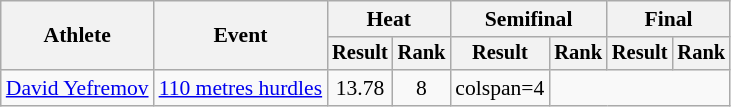<table class="wikitable" style="font-size:90%">
<tr>
<th rowspan="2">Athlete</th>
<th rowspan="2">Event</th>
<th colspan="2">Heat</th>
<th colspan="2">Semifinal</th>
<th colspan="2">Final</th>
</tr>
<tr style="font-size:95%">
<th>Result</th>
<th>Rank</th>
<th>Result</th>
<th>Rank</th>
<th>Result</th>
<th>Rank</th>
</tr>
<tr align=center>
<td align=left><a href='#'>David Yefremov</a></td>
<td align=left><a href='#'>110 metres hurdles</a></td>
<td>13.78</td>
<td>8</td>
<td>colspan=4 </td>
</tr>
</table>
